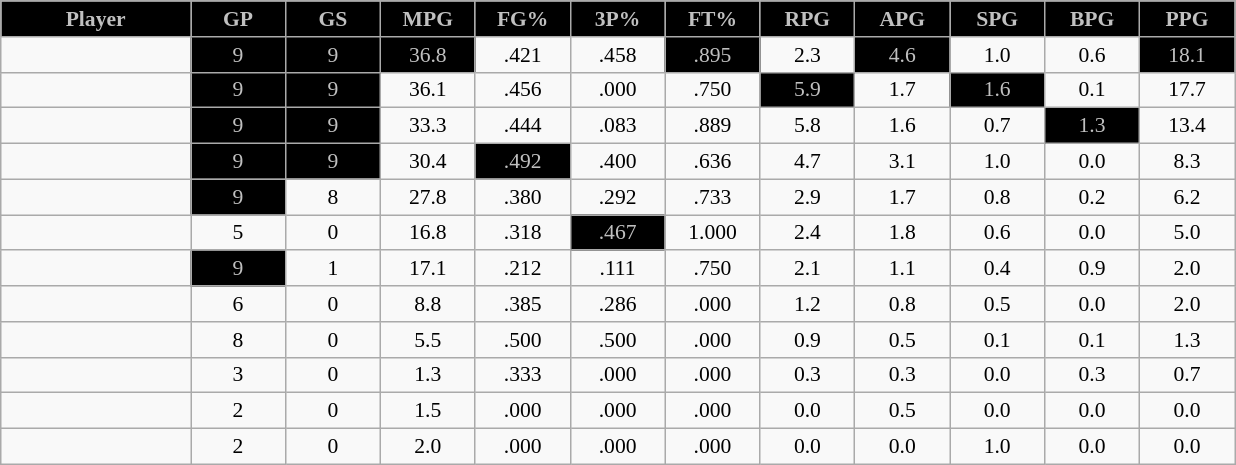<table class="wikitable sortable" style="font-size:90%; text-align:center;">
<tr>
<th style="background:black; color:silver; width:10%;">Player</th>
<th style="background:black; color:silver; width:5%;">GP</th>
<th style="background:black; color:silver; width:5%;">GS</th>
<th style="background:black; color:silver; width:5%;">MPG</th>
<th style="background:black; color:silver; width:5%;">FG%</th>
<th style="background:black; color:silver; width:5%;">3P%</th>
<th style="background:black; color:silver; width:5%;">FT%</th>
<th style="background:black; color:silver; width:5%;">RPG</th>
<th style="background:black; color:silver; width:5%;">APG</th>
<th style="background:black; color:silver; width:5%;">SPG</th>
<th style="background:black; color:silver; width:5%;">BPG</th>
<th style="background:black; color:silver; width:5%;">PPG</th>
</tr>
<tr>
<td></td>
<td style="background:black;color:silver">9</td>
<td style="background:black;color:silver">9</td>
<td style="background:black;color:silver">36.8</td>
<td>.421</td>
<td>.458</td>
<td style="background:black;color:silver">.895</td>
<td>2.3</td>
<td style="background:black;color:silver">4.6</td>
<td>1.0</td>
<td>0.6</td>
<td style="background:black;color:silver">18.1</td>
</tr>
<tr>
<td></td>
<td style="background:black;color:silver">9</td>
<td style="background:black;color:silver">9</td>
<td>36.1</td>
<td>.456</td>
<td>.000</td>
<td>.750</td>
<td style="background:black;color:silver">5.9</td>
<td>1.7</td>
<td style="background:black;color:silver">1.6</td>
<td>0.1</td>
<td>17.7</td>
</tr>
<tr>
<td></td>
<td style="background:black;color:silver">9</td>
<td style="background:black;color:silver">9</td>
<td>33.3</td>
<td>.444</td>
<td>.083</td>
<td>.889</td>
<td>5.8</td>
<td>1.6</td>
<td>0.7</td>
<td style="background:black;color:silver">1.3</td>
<td>13.4</td>
</tr>
<tr>
<td></td>
<td style="background:black;color:silver">9</td>
<td style="background:black;color:silver">9</td>
<td>30.4</td>
<td style="background:black;color:silver">.492</td>
<td>.400</td>
<td>.636</td>
<td>4.7</td>
<td>3.1</td>
<td>1.0</td>
<td>0.0</td>
<td>8.3</td>
</tr>
<tr>
<td></td>
<td style="background:black;color:silver">9</td>
<td>8</td>
<td>27.8</td>
<td>.380</td>
<td>.292</td>
<td>.733</td>
<td>2.9</td>
<td>1.7</td>
<td>0.8</td>
<td>0.2</td>
<td>6.2</td>
</tr>
<tr>
<td></td>
<td>5</td>
<td>0</td>
<td>16.8</td>
<td>.318</td>
<td style="background:black;color:silver">.467</td>
<td>1.000</td>
<td>2.4</td>
<td>1.8</td>
<td>0.6</td>
<td>0.0</td>
<td>5.0</td>
</tr>
<tr>
<td></td>
<td style="background:black;color:silver">9</td>
<td>1</td>
<td>17.1</td>
<td>.212</td>
<td>.111</td>
<td>.750</td>
<td>2.1</td>
<td>1.1</td>
<td>0.4</td>
<td>0.9</td>
<td>2.0</td>
</tr>
<tr>
<td></td>
<td>6</td>
<td>0</td>
<td>8.8</td>
<td>.385</td>
<td>.286</td>
<td>.000</td>
<td>1.2</td>
<td>0.8</td>
<td>0.5</td>
<td>0.0</td>
<td>2.0</td>
</tr>
<tr>
<td></td>
<td>8</td>
<td>0</td>
<td>5.5</td>
<td>.500</td>
<td>.500</td>
<td>.000</td>
<td>0.9</td>
<td>0.5</td>
<td>0.1</td>
<td>0.1</td>
<td>1.3</td>
</tr>
<tr>
<td></td>
<td>3</td>
<td>0</td>
<td>1.3</td>
<td>.333</td>
<td>.000</td>
<td>.000</td>
<td>0.3</td>
<td>0.3</td>
<td>0.0</td>
<td>0.3</td>
<td>0.7</td>
</tr>
<tr>
<td></td>
<td>2</td>
<td>0</td>
<td>1.5</td>
<td>.000</td>
<td>.000</td>
<td>.000</td>
<td>0.0</td>
<td>0.5</td>
<td>0.0</td>
<td>0.0</td>
<td>0.0</td>
</tr>
<tr>
<td></td>
<td>2</td>
<td>0</td>
<td>2.0</td>
<td>.000</td>
<td>.000</td>
<td>.000</td>
<td>0.0</td>
<td>0.0</td>
<td>1.0</td>
<td>0.0</td>
<td>0.0</td>
</tr>
</table>
